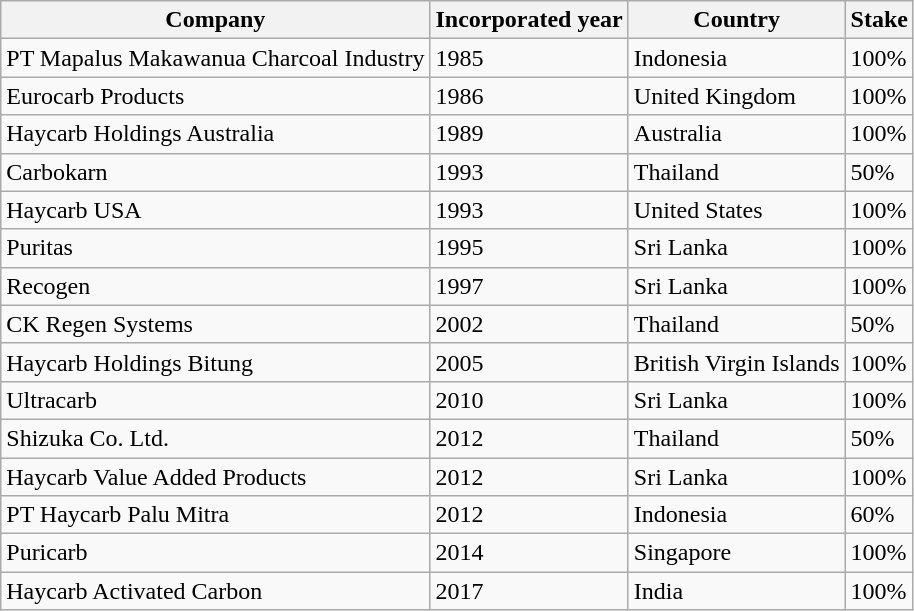<table class="wikitable sortable">
<tr>
<th>Company</th>
<th>Incorporated year</th>
<th>Country</th>
<th>Stake</th>
</tr>
<tr>
<td>PT Mapalus Makawanua Charcoal Industry</td>
<td>1985</td>
<td>Indonesia</td>
<td>100%</td>
</tr>
<tr>
<td>Eurocarb Products</td>
<td>1986</td>
<td>United Kingdom</td>
<td>100%</td>
</tr>
<tr>
<td>Haycarb Holdings Australia</td>
<td>1989</td>
<td>Australia</td>
<td>100%</td>
</tr>
<tr>
<td>Carbokarn</td>
<td>1993</td>
<td>Thailand</td>
<td>50%</td>
</tr>
<tr>
<td>Haycarb USA</td>
<td>1993</td>
<td>United States</td>
<td>100%</td>
</tr>
<tr>
<td>Puritas</td>
<td>1995</td>
<td>Sri Lanka</td>
<td>100%</td>
</tr>
<tr>
<td>Recogen</td>
<td>1997</td>
<td>Sri Lanka</td>
<td>100%</td>
</tr>
<tr>
<td>CK Regen Systems</td>
<td>2002</td>
<td>Thailand</td>
<td>50%</td>
</tr>
<tr>
<td>Haycarb Holdings Bitung</td>
<td>2005</td>
<td>British Virgin Islands</td>
<td>100%</td>
</tr>
<tr>
<td>Ultracarb</td>
<td>2010</td>
<td>Sri Lanka</td>
<td>100%</td>
</tr>
<tr>
<td>Shizuka Co. Ltd.</td>
<td>2012</td>
<td>Thailand</td>
<td>50%</td>
</tr>
<tr>
<td>Haycarb Value Added Products</td>
<td>2012</td>
<td>Sri Lanka</td>
<td>100%</td>
</tr>
<tr>
<td>PT Haycarb Palu Mitra</td>
<td>2012</td>
<td>Indonesia</td>
<td>60%</td>
</tr>
<tr>
<td>Puricarb</td>
<td>2014</td>
<td>Singapore</td>
<td>100%</td>
</tr>
<tr>
<td>Haycarb Activated Carbon</td>
<td>2017</td>
<td>India</td>
<td>100%</td>
</tr>
</table>
